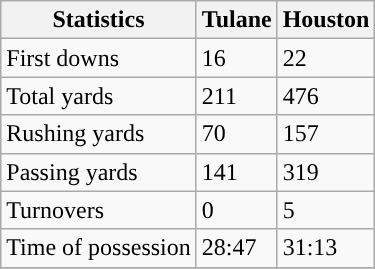<table class="wikitable">
<tr>
<th>Statistics</th>
<th>Tulane</th>
<th>Houston</th>
</tr>
<tr>
<td>First downs</td>
<td>16</td>
<td>22</td>
</tr>
<tr>
<td>Total yards</td>
<td>211</td>
<td>476</td>
</tr>
<tr>
<td>Rushing yards</td>
<td>70</td>
<td>157</td>
</tr>
<tr>
<td>Passing yards</td>
<td>141</td>
<td>319</td>
</tr>
<tr>
<td>Turnovers</td>
<td>0</td>
<td>5</td>
</tr>
<tr>
<td>Time of possession</td>
<td>28:47</td>
<td>31:13</td>
</tr>
<tr>
</tr>
</table>
